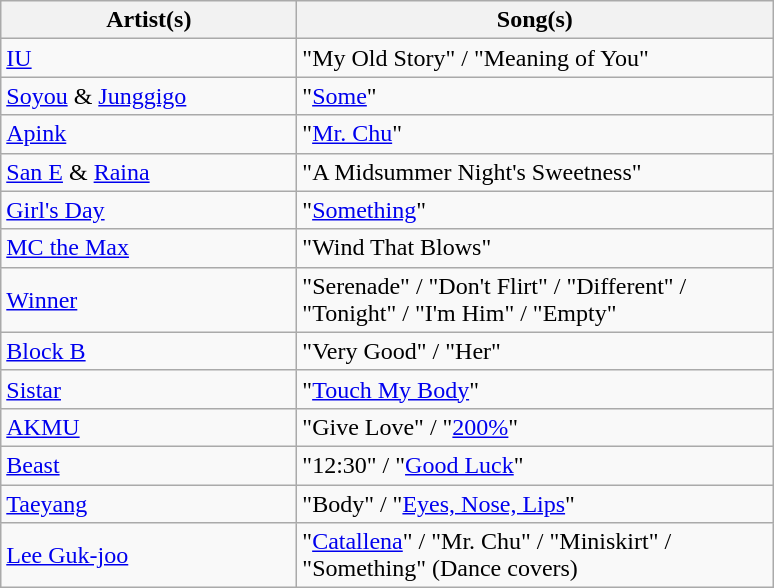<table class="wikitable">
<tr>
<th width="190">Artist(s)</th>
<th width="310">Song(s)</th>
</tr>
<tr>
<td><a href='#'>IU</a></td>
<td>"My Old Story" / "Meaning of You"</td>
</tr>
<tr>
<td><a href='#'>Soyou</a> & <a href='#'>Junggigo</a></td>
<td>"<a href='#'>Some</a>"</td>
</tr>
<tr>
<td><a href='#'>Apink</a></td>
<td>"<a href='#'>Mr. Chu</a>"</td>
</tr>
<tr>
<td><a href='#'>San E</a> & <a href='#'>Raina</a></td>
<td>"A Midsummer Night's Sweetness"</td>
</tr>
<tr>
<td><a href='#'>Girl's Day</a></td>
<td>"<a href='#'>Something</a>"</td>
</tr>
<tr>
<td><a href='#'>MC the Max</a></td>
<td>"Wind That Blows"</td>
</tr>
<tr>
<td><a href='#'>Winner</a></td>
<td>"Serenade" / "Don't Flirt" / "Different" / "Tonight" / "I'm Him" / "Empty"</td>
</tr>
<tr>
<td><a href='#'>Block B</a></td>
<td>"Very Good" / "Her"</td>
</tr>
<tr>
<td><a href='#'>Sistar</a></td>
<td>"<a href='#'>Touch My Body</a>"</td>
</tr>
<tr>
<td><a href='#'>AKMU</a></td>
<td>"Give Love" / "<a href='#'>200%</a>"</td>
</tr>
<tr>
<td><a href='#'>Beast</a></td>
<td>"12:30" / "<a href='#'>Good Luck</a>"</td>
</tr>
<tr>
<td><a href='#'>Taeyang</a></td>
<td>"Body" / "<a href='#'>Eyes, Nose, Lips</a>"</td>
</tr>
<tr>
<td><a href='#'>Lee Guk-joo</a></td>
<td>"<a href='#'>Catallena</a>" / "Mr. Chu" / "Miniskirt" / "Something" (Dance covers)</td>
</tr>
</table>
